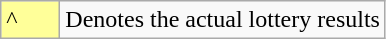<table class="wikitable">
<tr>
<td style="background:#ff9; border:1px solid #aaa; width:2em;">^</td>
<td>Denotes the actual lottery results</td>
</tr>
</table>
